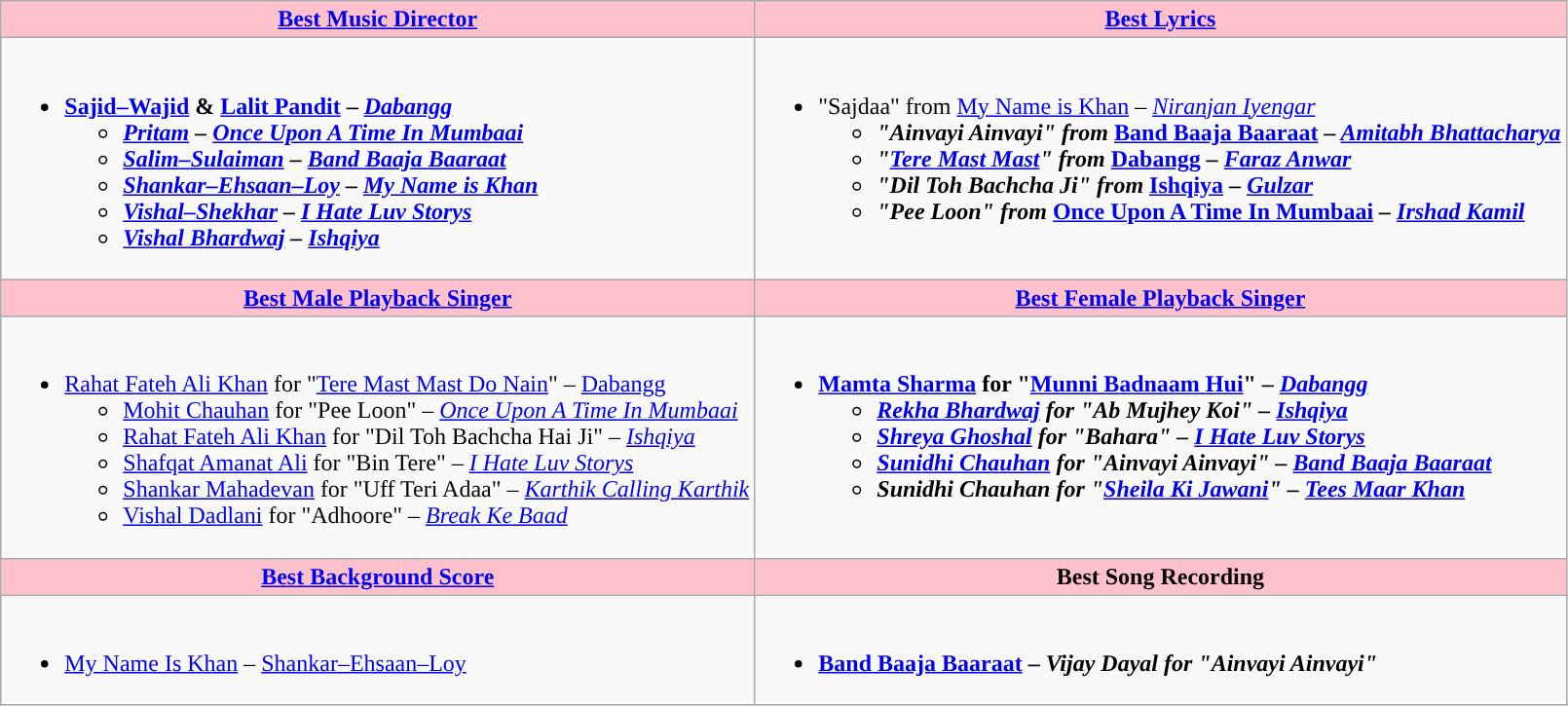<table class=wikitable style="width=150%">
<tr>
<th style="background:#FFC1CC;" ! style="width=50%"><a href='#'>Best Music Director</a></th>
<th style="background:#FFC1CC;" ! style="width=50%"><a href='#'>Best Lyrics</a></th>
</tr>
<tr>
<td valign="top"><br><ul><li><strong><a href='#'>Sajid–Wajid</a> & <a href='#'>Lalit Pandit</a> – <em><a href='#'>Dabangg</a><strong><em><ul><li><a href='#'>Pritam</a> – </em><a href='#'>Once Upon A Time In Mumbaai</a><em></li><li><a href='#'>Salim–Sulaiman</a> – </em><a href='#'>Band Baaja Baaraat</a><em></li><li><a href='#'>Shankar–Ehsaan–Loy</a> – </em><a href='#'>My Name is Khan</a><em></li><li><a href='#'>Vishal–Shekhar</a> – </em><a href='#'>I Hate Luv Storys</a><em></li><li><a href='#'>Vishal Bhardwaj</a> – </em><a href='#'>Ishqiya</a><em></li></ul></li></ul></td>
<td valign="top"><br><ul><li></strong>"Sajdaa" from </em><a href='#'>My Name is Khan</a><em> – <a href='#'>Niranjan Iyengar</a><strong><ul><li>"Ainvayi Ainvayi" from </em><a href='#'>Band Baaja Baaraat</a><em> – <a href='#'>Amitabh Bhattacharya</a></li><li>"<a href='#'>Tere Mast Mast</a>" from </em><a href='#'>Dabangg</a><em> – <a href='#'>Faraz Anwar</a></li><li>"Dil Toh Bachcha Ji" from </em><a href='#'>Ishqiya</a><em> – <a href='#'>Gulzar</a></li><li>"Pee Loon" from </em><a href='#'>Once Upon A Time In Mumbaai</a><em> – <a href='#'>Irshad Kamil</a></li></ul></li></ul></td>
</tr>
<tr>
<th style="background:#FFC1CC;" ! style="width=50%"><a href='#'>Best Male Playback Singer</a></th>
<th style="background:#FFC1CC;" ! style="width=50%"><a href='#'>Best Female Playback Singer</a></th>
</tr>
<tr>
<td valign="top"><br><ul><li></strong><a href='#'>Rahat Fateh Ali Khan</a> for "<a href='#'>Tere Mast Mast Do Nain</a>" – </em><a href='#'>Dabangg</a></em></strong><ul><li><a href='#'>Mohit Chauhan</a> for "Pee Loon" – <em><a href='#'>Once Upon A Time In Mumbaai</a></em></li><li><a href='#'>Rahat Fateh Ali Khan</a> for "Dil Toh Bachcha Hai Ji" – <em><a href='#'>Ishqiya</a></em></li><li><a href='#'>Shafqat Amanat Ali</a> for "Bin Tere" – <em><a href='#'>I Hate Luv Storys</a></em></li><li><a href='#'>Shankar Mahadevan</a> for "Uff Teri Adaa" – <em><a href='#'>Karthik Calling Karthik</a></em></li><li><a href='#'>Vishal Dadlani</a> for "Adhoore" – <em><a href='#'>Break Ke Baad</a></em></li></ul></li></ul></td>
<td valign="top"><br><ul><li><strong><a href='#'>Mamta Sharma</a> for "<a href='#'>Munni Badnaam Hui</a>" – <em><a href='#'>Dabangg</a><strong><em><ul><li><a href='#'>Rekha Bhardwaj</a> for "Ab Mujhey Koi" – </em><a href='#'>Ishqiya</a><em></li><li><a href='#'>Shreya Ghoshal</a> for "Bahara" – </em><a href='#'>I Hate Luv Storys</a><em></li><li><a href='#'>Sunidhi Chauhan</a> for "Ainvayi Ainvayi" – </em><a href='#'>Band Baaja Baaraat</a><em></li><li>Sunidhi Chauhan for "<a href='#'>Sheila Ki Jawani</a>" – </em><a href='#'>Tees Maar Khan</a><em></li></ul></li></ul></td>
</tr>
<tr>
<th style="background:#FFC1CC;" ! style="width=50%"><a href='#'>Best Background Score</a></th>
<th style="background:#FFC1CC;" ! style="width=50%">Best Song Recording</th>
</tr>
<tr>
<td valign="top"><br><ul><li></strong><a href='#'>My Name Is Khan</a> – </em><a href='#'>Shankar–Ehsaan–Loy</a></em></strong></li></ul></td>
<td valign="top"><br><ul><li><strong><a href='#'>Band Baaja Baaraat</a> – <em>Vijay Dayal for "Ainvayi Ainvayi"<strong><em></li></ul></td>
</tr>
</table>
